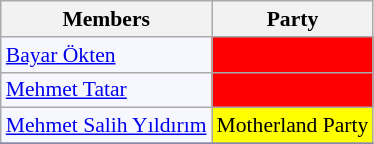<table class=wikitable style="border:1px solid #8888aa; background-color:#f7f8ff; padding:0px; font-size:90%;">
<tr>
<th>Members</th>
<th>Party</th>
</tr>
<tr>
<td><a href='#'>Bayar Ökten</a></td>
<td style="background: #ff0000"></td>
</tr>
<tr>
<td><a href='#'>Mehmet Tatar</a></td>
<td style="background: #ff0000"></td>
</tr>
<tr>
<td><a href='#'>Mehmet Salih Yıldırım</a></td>
<td style="background: #ffff00">Motherland Party</td>
</tr>
<tr>
</tr>
</table>
